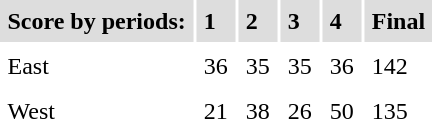<table cellpadding=5>
<tr bgcolor="#dddddd">
<td><strong>Score by periods:</strong></td>
<td><strong>1</strong></td>
<td><strong>2</strong></td>
<td><strong>3</strong></td>
<td><strong>4</strong></td>
<td><strong>Final</strong></td>
</tr>
<tr>
<td>East</td>
<td>36</td>
<td>35</td>
<td>35</td>
<td>36</td>
<td>142</td>
</tr>
<tr>
<td>West</td>
<td>21</td>
<td>38</td>
<td>26</td>
<td>50</td>
<td>135</td>
</tr>
<tr>
</tr>
</table>
